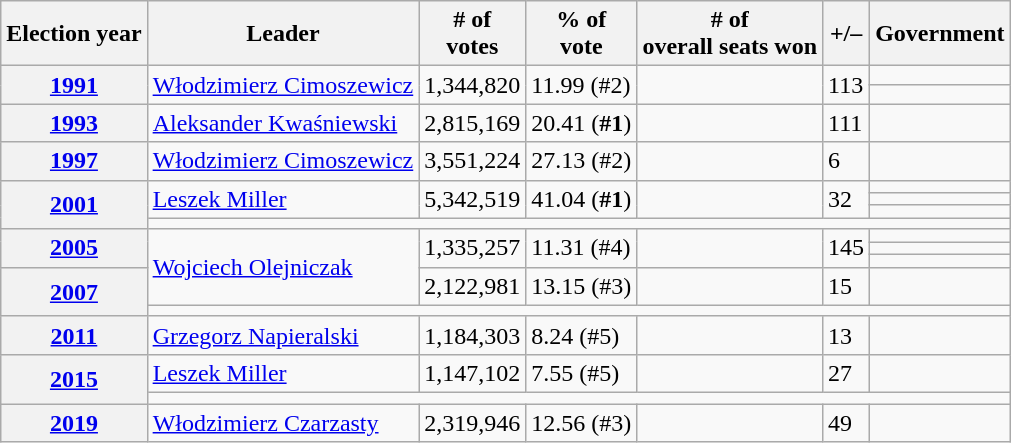<table class=wikitable>
<tr>
<th>Election year</th>
<th>Leader</th>
<th># of<br>votes</th>
<th>% of<br>vote</th>
<th># of<br>overall seats won</th>
<th>+/–</th>
<th>Government</th>
</tr>
<tr>
<th rowspan="2"><a href='#'>1991</a></th>
<td rowspan="2"><a href='#'>Włodzimierz Cimoszewicz</a></td>
<td rowspan="2">1,344,820</td>
<td rowspan="2">11.99 (#2)</td>
<td rowspan="2"></td>
<td rowspan="2"> 113</td>
<td></td>
</tr>
<tr>
<td></td>
</tr>
<tr>
<th><a href='#'>1993</a></th>
<td><a href='#'>Aleksander Kwaśniewski</a></td>
<td>2,815,169</td>
<td>20.41 (<strong>#1</strong>)</td>
<td></td>
<td> 111</td>
<td></td>
</tr>
<tr>
<th><a href='#'>1997</a></th>
<td><a href='#'>Włodzimierz Cimoszewicz</a></td>
<td>3,551,224</td>
<td>27.13 (#2)</td>
<td></td>
<td> 6</td>
<td></td>
</tr>
<tr>
<th rowspan="4"><a href='#'>2001</a></th>
<td rowspan="3"><a href='#'>Leszek Miller</a></td>
<td rowspan="3">5,342,519</td>
<td rowspan="3">41.04 (<strong>#1</strong>)</td>
<td rowspan="3"></td>
<td rowspan="3"> 32</td>
<td></td>
</tr>
<tr>
<td></td>
</tr>
<tr>
<td></td>
</tr>
<tr>
<td colspan=6></td>
</tr>
<tr>
<th rowspan="3"><a href='#'>2005</a></th>
<td rowspan="4"><a href='#'>Wojciech Olejniczak</a></td>
<td rowspan="3">1,335,257</td>
<td rowspan="3">11.31 (#4)</td>
<td rowspan="3"></td>
<td rowspan="3"> 145</td>
<td></td>
</tr>
<tr>
<td></td>
</tr>
<tr>
<td></td>
</tr>
<tr>
<th rowspan=2><a href='#'>2007</a></th>
<td>2,122,981</td>
<td>13.15 (#3)</td>
<td></td>
<td> 15</td>
<td></td>
</tr>
<tr>
<td colspan=6></td>
</tr>
<tr>
<th><a href='#'>2011</a></th>
<td><a href='#'>Grzegorz Napieralski</a></td>
<td>1,184,303</td>
<td>8.24 (#5)</td>
<td></td>
<td> 13</td>
<td></td>
</tr>
<tr>
<th rowspan=2><a href='#'>2015</a></th>
<td><a href='#'>Leszek Miller</a></td>
<td>1,147,102</td>
<td>7.55 (#5)</td>
<td></td>
<td> 27</td>
<td></td>
</tr>
<tr>
<td colspan=6></td>
</tr>
<tr>
<th><a href='#'>2019</a></th>
<td><a href='#'>Włodzimierz Czarzasty</a></td>
<td>2,319,946</td>
<td>12.56 (#3)</td>
<td></td>
<td> 49</td>
<td></td>
</tr>
</table>
